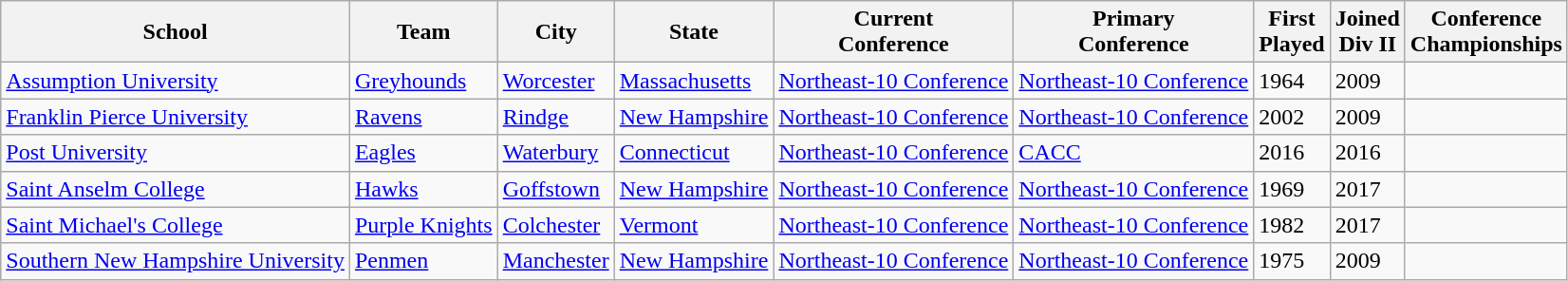<table class="wikitable sortable" style="text-align:left;">
<tr>
<th>School</th>
<th>Team</th>
<th>City</th>
<th>State</th>
<th>Current<br>Conference</th>
<th>Primary<br>Conference</th>
<th>First<br>Played</th>
<th>Joined<br>Div II</th>
<th>Conference<br>Championships</th>
</tr>
<tr>
<td><a href='#'>Assumption University</a></td>
<td><a href='#'>Greyhounds</a></td>
<td><a href='#'>Worcester</a></td>
<td><a href='#'>Massachusetts</a></td>
<td><a href='#'>Northeast-10 Conference</a></td>
<td><a href='#'>Northeast-10 Conference</a></td>
<td>1964</td>
<td>2009</td>
<td></td>
</tr>
<tr>
<td><a href='#'>Franklin Pierce University</a></td>
<td><a href='#'>Ravens</a></td>
<td><a href='#'>Rindge</a></td>
<td><a href='#'>New Hampshire</a></td>
<td><a href='#'>Northeast-10 Conference</a></td>
<td><a href='#'>Northeast-10 Conference</a></td>
<td>2002</td>
<td>2009</td>
<td></td>
</tr>
<tr>
<td><a href='#'>Post University</a></td>
<td><a href='#'>Eagles</a></td>
<td><a href='#'>Waterbury</a></td>
<td><a href='#'>Connecticut</a></td>
<td><a href='#'>Northeast-10 Conference</a></td>
<td><a href='#'>CACC</a></td>
<td>2016</td>
<td>2016</td>
<td></td>
</tr>
<tr>
<td><a href='#'>Saint Anselm College</a></td>
<td><a href='#'>Hawks</a></td>
<td><a href='#'>Goffstown</a></td>
<td><a href='#'>New Hampshire</a></td>
<td><a href='#'>Northeast-10 Conference</a></td>
<td><a href='#'>Northeast-10 Conference</a></td>
<td>1969</td>
<td>2017 </td>
<td></td>
</tr>
<tr>
<td><a href='#'>Saint Michael's College</a></td>
<td><a href='#'>Purple Knights</a></td>
<td><a href='#'>Colchester</a></td>
<td><a href='#'>Vermont</a></td>
<td><a href='#'>Northeast-10 Conference</a></td>
<td><a href='#'>Northeast-10 Conference</a></td>
<td>1982</td>
<td>2017 </td>
<td></td>
</tr>
<tr>
<td><a href='#'>Southern New Hampshire University</a></td>
<td><a href='#'>Penmen</a></td>
<td><a href='#'>Manchester</a></td>
<td><a href='#'>New Hampshire</a></td>
<td><a href='#'>Northeast-10 Conference</a></td>
<td><a href='#'>Northeast-10 Conference</a></td>
<td>1975</td>
<td>2009</td>
<td></td>
</tr>
</table>
